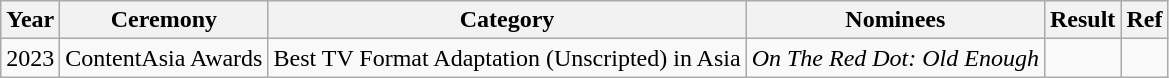<table class="wikitable sortable">
<tr>
<th>Year</th>
<th>Ceremony</th>
<th>Category</th>
<th>Nominees</th>
<th>Result</th>
<th>Ref</th>
</tr>
<tr>
<td>2023</td>
<td>ContentAsia Awards</td>
<td>Best TV Format Adaptation (Unscripted) in Asia</td>
<td><em>On The Red Dot: Old Enough</em></td>
<td></td>
<td></td>
</tr>
</table>
